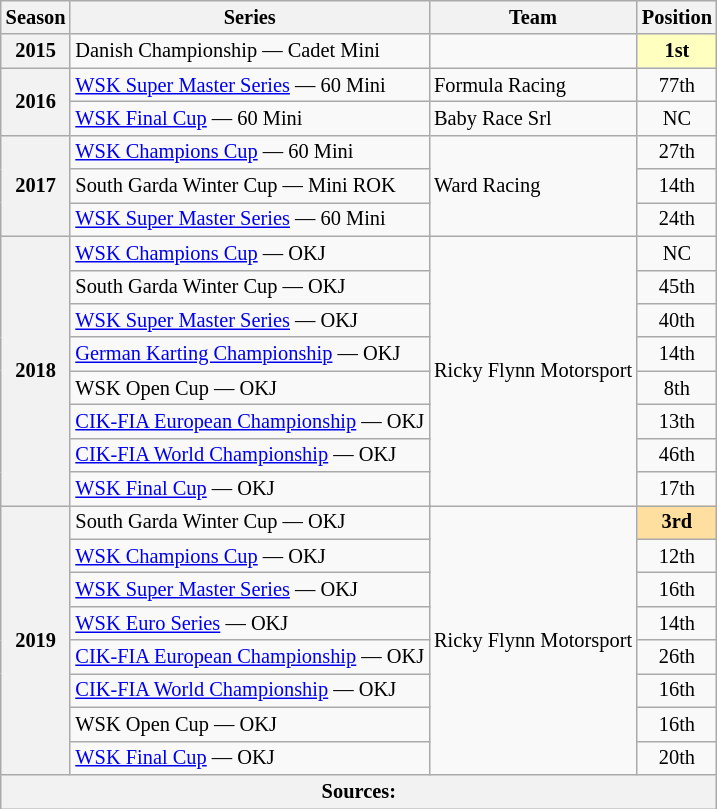<table class="wikitable" style="font-size: 85%; text-align:center">
<tr>
<th>Season</th>
<th>Series</th>
<th>Team</th>
<th>Position</th>
</tr>
<tr>
<th>2015</th>
<td align="left">Danish Championship — Cadet Mini</td>
<td></td>
<td style="background:#FFFFBF;"><strong>1st</strong></td>
</tr>
<tr>
<th rowspan="2">2016</th>
<td align="left"><a href='#'>WSK Super Master Series</a> — 60 Mini</td>
<td align="left">Formula Racing</td>
<td>77th</td>
</tr>
<tr>
<td align="left"><a href='#'>WSK Final Cup</a> — 60 Mini</td>
<td align="left">Baby Race Srl</td>
<td>NC</td>
</tr>
<tr>
<th rowspan="3">2017</th>
<td align="left"><a href='#'>WSK Champions Cup</a> — 60 Mini</td>
<td rowspan="3"  align="left">Ward Racing</td>
<td>27th</td>
</tr>
<tr>
<td align="left">South Garda Winter Cup — Mini ROK</td>
<td>14th</td>
</tr>
<tr>
<td align="left"><a href='#'>WSK Super Master Series</a> — 60 Mini</td>
<td>24th</td>
</tr>
<tr>
<th rowspan="8">2018</th>
<td align="left"><a href='#'>WSK Champions Cup</a> — OKJ</td>
<td rowspan="8" align="left">Ricky Flynn Motorsport</td>
<td>NC</td>
</tr>
<tr>
<td align="left">South Garda Winter Cup — OKJ</td>
<td>45th</td>
</tr>
<tr>
<td align="left"><a href='#'>WSK Super Master Series</a> — OKJ</td>
<td>40th</td>
</tr>
<tr>
<td align="left"><a href='#'>German Karting Championship</a> — OKJ</td>
<td>14th</td>
</tr>
<tr>
<td align="left">WSK Open Cup — OKJ</td>
<td>8th</td>
</tr>
<tr>
<td align="left"><a href='#'>CIK-FIA European Championship</a> — OKJ</td>
<td>13th</td>
</tr>
<tr>
<td align="left"><a href='#'>CIK-FIA World Championship</a> — OKJ</td>
<td>46th</td>
</tr>
<tr>
<td align="left"><a href='#'>WSK Final Cup</a> — OKJ</td>
<td>17th</td>
</tr>
<tr>
<th rowspan="8">2019</th>
<td align="left">South Garda Winter Cup — OKJ</td>
<td rowspan="8" align="left">Ricky Flynn Motorsport</td>
<td style="background:#FFDF9F;"><strong>3rd</strong></td>
</tr>
<tr>
<td align="left"><a href='#'>WSK Champions Cup</a> — OKJ</td>
<td>12th</td>
</tr>
<tr>
<td align="left"><a href='#'>WSK Super Master Series</a> — OKJ</td>
<td>16th</td>
</tr>
<tr>
<td align="left"><a href='#'>WSK Euro Series</a> — OKJ</td>
<td>14th</td>
</tr>
<tr>
<td align="left"><a href='#'>CIK-FIA European Championship</a> — OKJ</td>
<td>26th</td>
</tr>
<tr>
<td align="left"><a href='#'>CIK-FIA World Championship</a> — OKJ</td>
<td>16th</td>
</tr>
<tr>
<td align="left">WSK Open Cup — OKJ</td>
<td>16th</td>
</tr>
<tr>
<td align="left"><a href='#'>WSK Final Cup</a> — OKJ</td>
<td>20th</td>
</tr>
<tr>
<th colspan="4">Sources:</th>
</tr>
</table>
